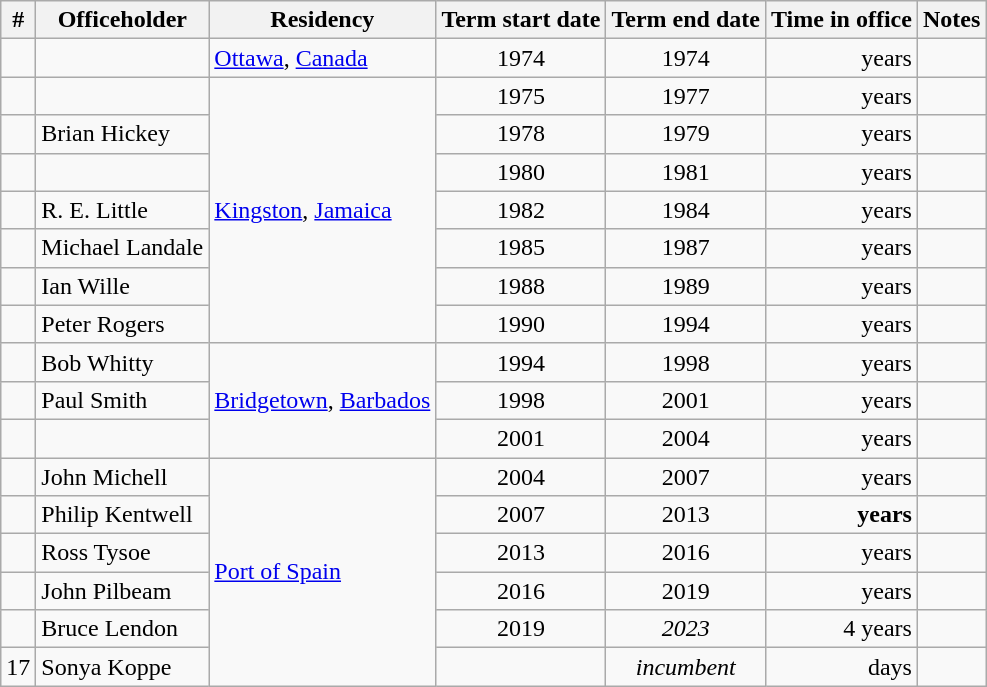<table class="wikitable">
<tr>
<th>#</th>
<th>Officeholder</th>
<th>Residency</th>
<th>Term start date</th>
<th>Term end date</th>
<th>Time in office</th>
<th>Notes</th>
</tr>
<tr>
<td align=center></td>
<td></td>
<td><a href='#'>Ottawa</a>, <a href='#'>Canada</a></td>
<td align=center>1974</td>
<td align=center>1974</td>
<td align=right> years</td>
<td></td>
</tr>
<tr>
<td align=center></td>
<td></td>
<td rowspan=7><a href='#'>Kingston</a>, <a href='#'>Jamaica</a></td>
<td align=center>1975</td>
<td align=center>1977</td>
<td align=right> years</td>
<td></td>
</tr>
<tr>
<td align=center></td>
<td>Brian Hickey</td>
<td align=center>1978</td>
<td align=center>1979</td>
<td align=right> years</td>
<td></td>
</tr>
<tr>
<td align=center></td>
<td></td>
<td align=center>1980</td>
<td align=center>1981</td>
<td align=right> years</td>
<td></td>
</tr>
<tr>
<td align=center></td>
<td>R. E. Little</td>
<td align=center>1982</td>
<td align=center>1984</td>
<td align=right> years</td>
<td></td>
</tr>
<tr>
<td align=center></td>
<td>Michael Landale</td>
<td align=center>1985</td>
<td align=center>1987</td>
<td align=right> years</td>
<td></td>
</tr>
<tr>
<td align=center></td>
<td>Ian Wille</td>
<td align=center>1988</td>
<td align=center>1989</td>
<td align=right> years</td>
<td></td>
</tr>
<tr>
<td align=center></td>
<td>Peter Rogers</td>
<td align=center>1990</td>
<td align=center>1994</td>
<td align=right> years</td>
<td></td>
</tr>
<tr>
<td align=center></td>
<td>Bob Whitty</td>
<td rowspan=3><a href='#'>Bridgetown</a>, <a href='#'>Barbados</a></td>
<td align=center>1994</td>
<td align=center>1998</td>
<td align=right> years</td>
<td></td>
</tr>
<tr>
<td align=center></td>
<td>Paul Smith</td>
<td align=center>1998</td>
<td align=center>2001</td>
<td align=right> years</td>
<td></td>
</tr>
<tr>
<td align=center></td>
<td></td>
<td align=center>2001</td>
<td align=center>2004</td>
<td align=right> years</td>
<td></td>
</tr>
<tr>
<td align=center></td>
<td>John Michell</td>
<td rowspan="6"><a href='#'>Port of Spain</a></td>
<td align=center>2004</td>
<td align=center>2007</td>
<td align=right> years</td>
<td></td>
</tr>
<tr>
<td align=center></td>
<td>Philip Kentwell</td>
<td align=center>2007</td>
<td align=center>2013</td>
<td align=right><strong> years</strong></td>
<td></td>
</tr>
<tr>
<td align=center></td>
<td>Ross Tysoe</td>
<td align=center>2013</td>
<td align=center>2016</td>
<td align=right> years</td>
<td></td>
</tr>
<tr>
<td align=center></td>
<td>John Pilbeam</td>
<td align=center>2016</td>
<td align=center>2019</td>
<td align=right> years</td>
<td></td>
</tr>
<tr>
<td align=center></td>
<td>Bruce Lendon</td>
<td align=center>2019</td>
<td align=center><em>2023</em></td>
<td align=right>4 years</td>
<td></td>
</tr>
<tr>
<td>17</td>
<td>Sonya Koppe</td>
<td align=center></td>
<td align=center><em>incumbent</em></td>
<td align=right> days</td>
<td></td>
</tr>
</table>
